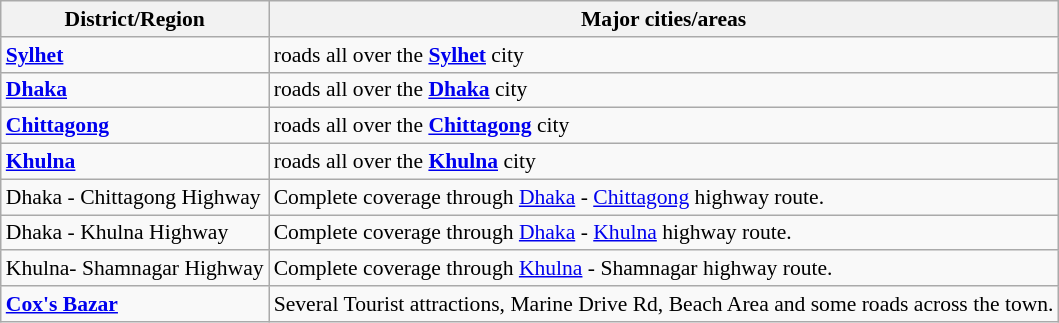<table class="wikitable" style="font-size:90%">
<tr>
<th>District/Region</th>
<th>Major cities/areas</th>
</tr>
<tr>
<td><strong><a href='#'>Sylhet</a></strong></td>
<td>roads all over the <strong><a href='#'>Sylhet</a></strong> city</td>
</tr>
<tr>
<td><strong><a href='#'>Dhaka</a></strong></td>
<td>roads all over the <strong><a href='#'>Dhaka</a></strong> city</td>
</tr>
<tr>
<td><strong><a href='#'>Chittagong</a></strong></td>
<td>roads all over the <strong><a href='#'>Chittagong</a></strong> city</td>
</tr>
<tr>
<td><strong><a href='#'>Khulna</a></strong></td>
<td>roads all over the <strong><a href='#'>Khulna</a></strong> city</td>
</tr>
<tr>
<td>Dhaka - Chittagong Highway</td>
<td>Complete coverage through <a href='#'>Dhaka</a> - <a href='#'>Chittagong</a> highway route.</td>
</tr>
<tr>
<td>Dhaka - Khulna Highway</td>
<td>Complete coverage through <a href='#'>Dhaka</a> - <a href='#'>Khulna</a> highway route.</td>
</tr>
<tr>
<td>Khulna- Shamnagar Highway</td>
<td>Complete coverage through <a href='#'>Khulna</a> - Shamnagar highway route.</td>
</tr>
<tr>
<td><strong><a href='#'>Cox's Bazar</a></strong></td>
<td>Several Tourist attractions, Marine Drive Rd, Beach Area and some roads across the town.</td>
</tr>
</table>
